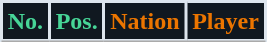<table class="wikitable sortable">
<tr>
<th style="background:#101820; color:#47D597; border:2px solid #DDE5ED;" scope="col">No.</th>
<th style="background:#101820; color:#47D597; border:2px solid #DDE5ED;" scope="col">Pos.</th>
<th style="background:#101820; color:#EB7500; border:2px solid #DDE5ED;" scope="col">Nation</th>
<th style="background:#101820; color:#EB7500; border:2px solid #DDE5ED;" scope="col">Player</th>
</tr>
<tr>
</tr>
</table>
